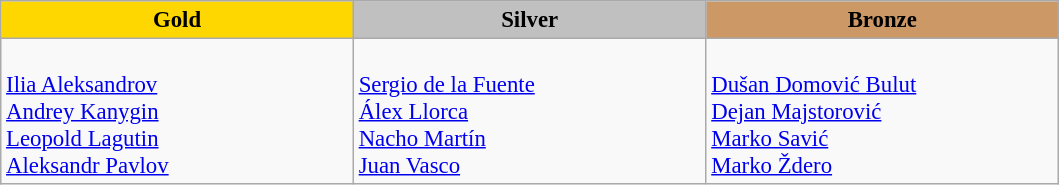<table class="wikitable" style="font-size:95%;">
<tr align="center">
<td style="width: 15em; background: gold"><strong>Gold</strong></td>
<td style="width: 15em; background: silver"><strong>Silver</strong></td>
<td style="width: 15em; background: #CC9966"><strong>Bronze</strong></td>
</tr>
<tr valign="top">
<td><br><a href='#'>Ilia Aleksandrov</a><br><a href='#'>Andrey Kanygin</a><br><a href='#'>Leopold Lagutin</a><br><a href='#'>Aleksandr Pavlov</a></td>
<td><br><a href='#'>Sergio de la Fuente</a><br><a href='#'>Álex Llorca</a><br><a href='#'>Nacho Martín</a><br><a href='#'>Juan Vasco</a></td>
<td><br><a href='#'>Dušan Domović Bulut</a><br><a href='#'>Dejan Majstorović</a><br><a href='#'>Marko Savić</a><br><a href='#'>Marko Ždero</a></td>
</tr>
</table>
